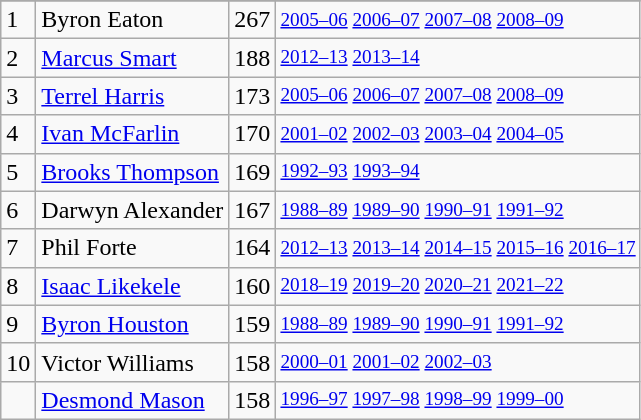<table class="wikitable">
<tr>
</tr>
<tr>
<td>1</td>
<td>Byron Eaton</td>
<td>267</td>
<td style="font-size:80%;"><a href='#'>2005–06</a> <a href='#'>2006–07</a> <a href='#'>2007–08</a> <a href='#'>2008–09</a></td>
</tr>
<tr>
<td>2</td>
<td><a href='#'>Marcus Smart</a></td>
<td>188</td>
<td style="font-size:80%;"><a href='#'>2012–13</a> <a href='#'>2013–14</a></td>
</tr>
<tr>
<td>3</td>
<td><a href='#'>Terrel Harris</a></td>
<td>173</td>
<td style="font-size:80%;"><a href='#'>2005–06</a> <a href='#'>2006–07</a> <a href='#'>2007–08</a> <a href='#'>2008–09</a></td>
</tr>
<tr>
<td>4</td>
<td><a href='#'>Ivan McFarlin</a></td>
<td>170</td>
<td style="font-size:80%;"><a href='#'>2001–02</a> <a href='#'>2002–03</a> <a href='#'>2003–04</a> <a href='#'>2004–05</a></td>
</tr>
<tr>
<td>5</td>
<td><a href='#'>Brooks Thompson</a></td>
<td>169</td>
<td style="font-size:80%;"><a href='#'>1992–93</a> <a href='#'>1993–94</a></td>
</tr>
<tr>
<td>6</td>
<td>Darwyn Alexander</td>
<td>167</td>
<td style="font-size:80%;"><a href='#'>1988–89</a> <a href='#'>1989–90</a> <a href='#'>1990–91</a> <a href='#'>1991–92</a></td>
</tr>
<tr>
<td>7</td>
<td>Phil Forte</td>
<td>164</td>
<td style="font-size:80%;"><a href='#'>2012–13</a> <a href='#'>2013–14</a> <a href='#'>2014–15</a> <a href='#'>2015–16</a> <a href='#'>2016–17</a></td>
</tr>
<tr>
<td>8</td>
<td><a href='#'>Isaac Likekele</a></td>
<td>160</td>
<td style="font-size:80%;"><a href='#'>2018–19</a> <a href='#'>2019–20</a> <a href='#'>2020–21</a> <a href='#'>2021–22</a></td>
</tr>
<tr>
<td>9</td>
<td><a href='#'>Byron Houston</a></td>
<td>159</td>
<td style="font-size:80%;"><a href='#'>1988–89</a> <a href='#'>1989–90</a> <a href='#'>1990–91</a> <a href='#'>1991–92</a></td>
</tr>
<tr>
<td>10</td>
<td>Victor Williams</td>
<td>158</td>
<td style="font-size:80%;"><a href='#'>2000–01</a> <a href='#'>2001–02</a> <a href='#'>2002–03</a></td>
</tr>
<tr>
<td></td>
<td><a href='#'>Desmond Mason</a></td>
<td>158</td>
<td style="font-size:80%;"><a href='#'>1996–97</a> <a href='#'>1997–98</a> <a href='#'>1998–99</a> <a href='#'>1999–00</a></td>
</tr>
</table>
